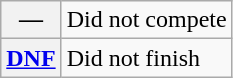<table class="wikitable">
<tr>
<th scope="row">—</th>
<td>Did not compete</td>
</tr>
<tr>
<th scope="row"><a href='#'>DNF</a></th>
<td>Did not finish</td>
</tr>
</table>
